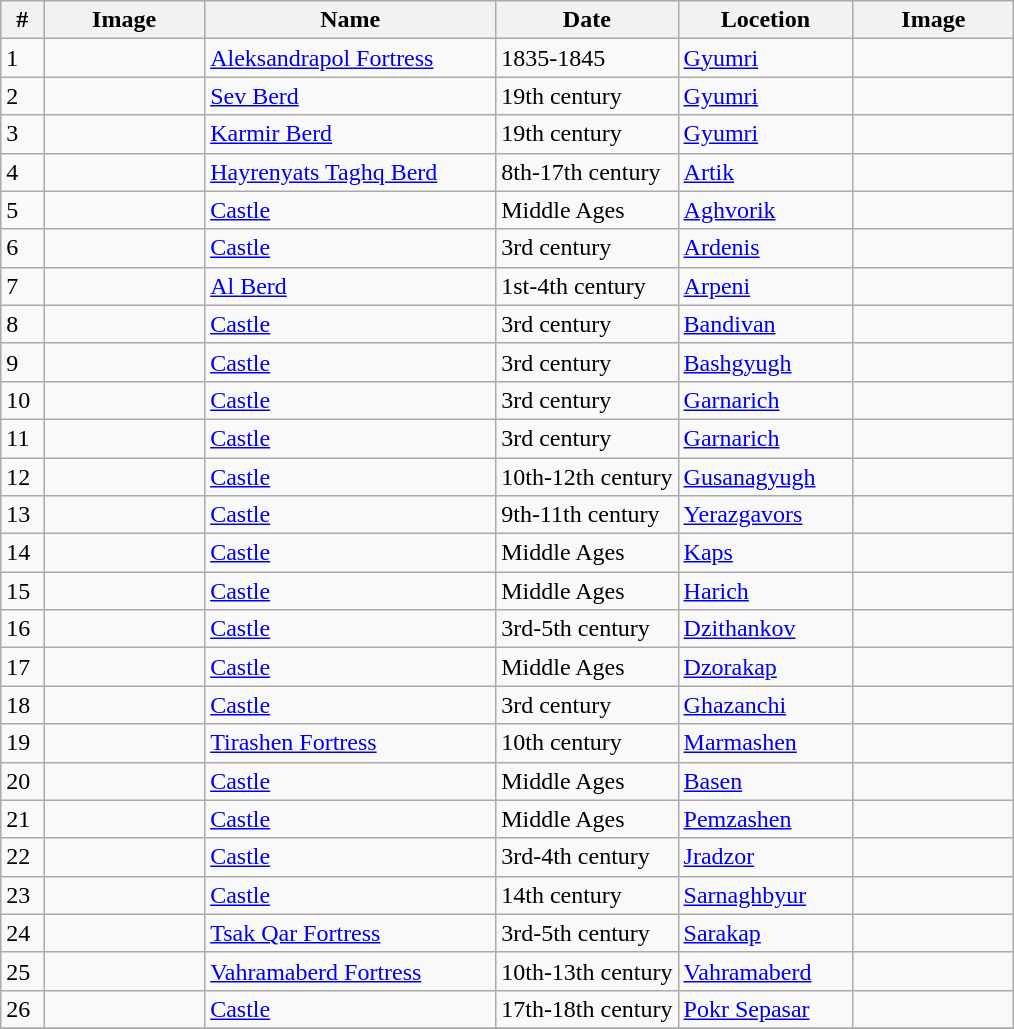<table class="sortable wikitable">
<tr valign=bottom>
<th>#</th>
<th width=100px>Image</th>
<th width=>Name</th>
<th width=18%>Date</th>
<th width=>Locetion</th>
<th width=100px>Image</th>
</tr>
<tr>
<td>1</td>
<td></td>
<td><a href='#'>Aleksandrapol Fortress</a></td>
<td>1835-1845</td>
<td><a href='#'>Gyumri</a></td>
<td></td>
</tr>
<tr>
<td>2</td>
<td></td>
<td><a href='#'>Sev Berd</a></td>
<td>19th century</td>
<td><a href='#'>Gyumri</a></td>
<td></td>
</tr>
<tr>
<td>3</td>
<td></td>
<td><a href='#'>Karmir Berd</a></td>
<td>19th century</td>
<td><a href='#'>Gyumri</a></td>
<td></td>
</tr>
<tr>
<td>4</td>
<td></td>
<td><a href='#'>Hayrenyats Taghq Berd</a></td>
<td>8th-17th century</td>
<td><a href='#'>Artik</a></td>
<td></td>
</tr>
<tr>
<td>5</td>
<td></td>
<td><a href='#'>Castle</a></td>
<td>Middle Ages</td>
<td><a href='#'>Aghvorik</a></td>
<td></td>
</tr>
<tr>
<td>6</td>
<td></td>
<td><a href='#'>Castle</a></td>
<td>3rd century</td>
<td><a href='#'>Ardenis</a></td>
<td></td>
</tr>
<tr>
<td>7</td>
<td></td>
<td><a href='#'>Al Berd</a></td>
<td>1st-4th century</td>
<td><a href='#'>Arpeni</a></td>
<td></td>
</tr>
<tr>
<td>8</td>
<td></td>
<td><a href='#'>Castle</a></td>
<td>3rd century</td>
<td><a href='#'>Bandivan</a></td>
<td></td>
</tr>
<tr>
<td>9</td>
<td></td>
<td><a href='#'>Castle</a></td>
<td>3rd century</td>
<td><a href='#'>Bashgyugh</a></td>
<td></td>
</tr>
<tr>
<td>10</td>
<td></td>
<td><a href='#'>Castle</a></td>
<td>3rd century</td>
<td><a href='#'>Garnarich</a></td>
<td></td>
</tr>
<tr>
<td>11</td>
<td></td>
<td><a href='#'>Castle</a></td>
<td>3rd century</td>
<td><a href='#'>Garnarich</a></td>
<td></td>
</tr>
<tr>
<td>12</td>
<td></td>
<td><a href='#'>Castle</a></td>
<td>10th-12th century</td>
<td><a href='#'>Gusanagyugh</a></td>
<td></td>
</tr>
<tr>
<td>13</td>
<td></td>
<td><a href='#'>Castle</a></td>
<td>9th-11th century</td>
<td><a href='#'>Yerazgavors</a></td>
<td></td>
</tr>
<tr>
<td>14</td>
<td></td>
<td><a href='#'>Castle</a></td>
<td>Middle Ages</td>
<td><a href='#'>Kaps</a></td>
<td></td>
</tr>
<tr>
<td>15</td>
<td></td>
<td><a href='#'>Castle</a></td>
<td>Middle Ages</td>
<td><a href='#'>Harich</a></td>
<td></td>
</tr>
<tr>
<td>16</td>
<td></td>
<td><a href='#'>Castle</a></td>
<td>3rd-5th century</td>
<td><a href='#'>Dzithankov</a></td>
<td></td>
</tr>
<tr>
<td>17</td>
<td></td>
<td><a href='#'>Castle</a></td>
<td>Middle Ages</td>
<td><a href='#'>Dzorakap</a></td>
<td></td>
</tr>
<tr>
<td>18</td>
<td></td>
<td><a href='#'>Castle</a></td>
<td>3rd century</td>
<td><a href='#'>Ghazanchi</a></td>
<td></td>
</tr>
<tr>
<td>19</td>
<td></td>
<td><a href='#'>Tirashen Fortress</a></td>
<td>10th century</td>
<td><a href='#'>Marmashen</a></td>
<td></td>
</tr>
<tr>
<td>20</td>
<td></td>
<td><a href='#'>Castle</a></td>
<td>Middle Ages</td>
<td><a href='#'>Basen</a></td>
<td></td>
</tr>
<tr>
<td>21</td>
<td></td>
<td><a href='#'>Castle</a></td>
<td>Middle Ages</td>
<td><a href='#'>Pemzashen</a></td>
<td></td>
</tr>
<tr>
<td>22</td>
<td></td>
<td><a href='#'>Castle</a></td>
<td>3rd-4th century</td>
<td><a href='#'>Jradzor</a></td>
<td></td>
</tr>
<tr>
<td>23</td>
<td></td>
<td><a href='#'>Castle</a></td>
<td>14th century</td>
<td><a href='#'>Sarnaghbyur</a></td>
<td></td>
</tr>
<tr>
<td>24</td>
<td></td>
<td><a href='#'>Tsak Qar Fortress</a></td>
<td>3rd-5th century</td>
<td><a href='#'>Sarakap</a></td>
<td></td>
</tr>
<tr>
<td>25</td>
<td></td>
<td><a href='#'>Vahramaberd Fortress</a></td>
<td>10th-13th century</td>
<td><a href='#'>Vahramaberd</a></td>
<td></td>
</tr>
<tr>
<td>26</td>
<td></td>
<td><a href='#'>Castle</a></td>
<td>17th-18th century</td>
<td><a href='#'>Pokr Sepasar</a></td>
<td></td>
</tr>
<tr>
</tr>
</table>
